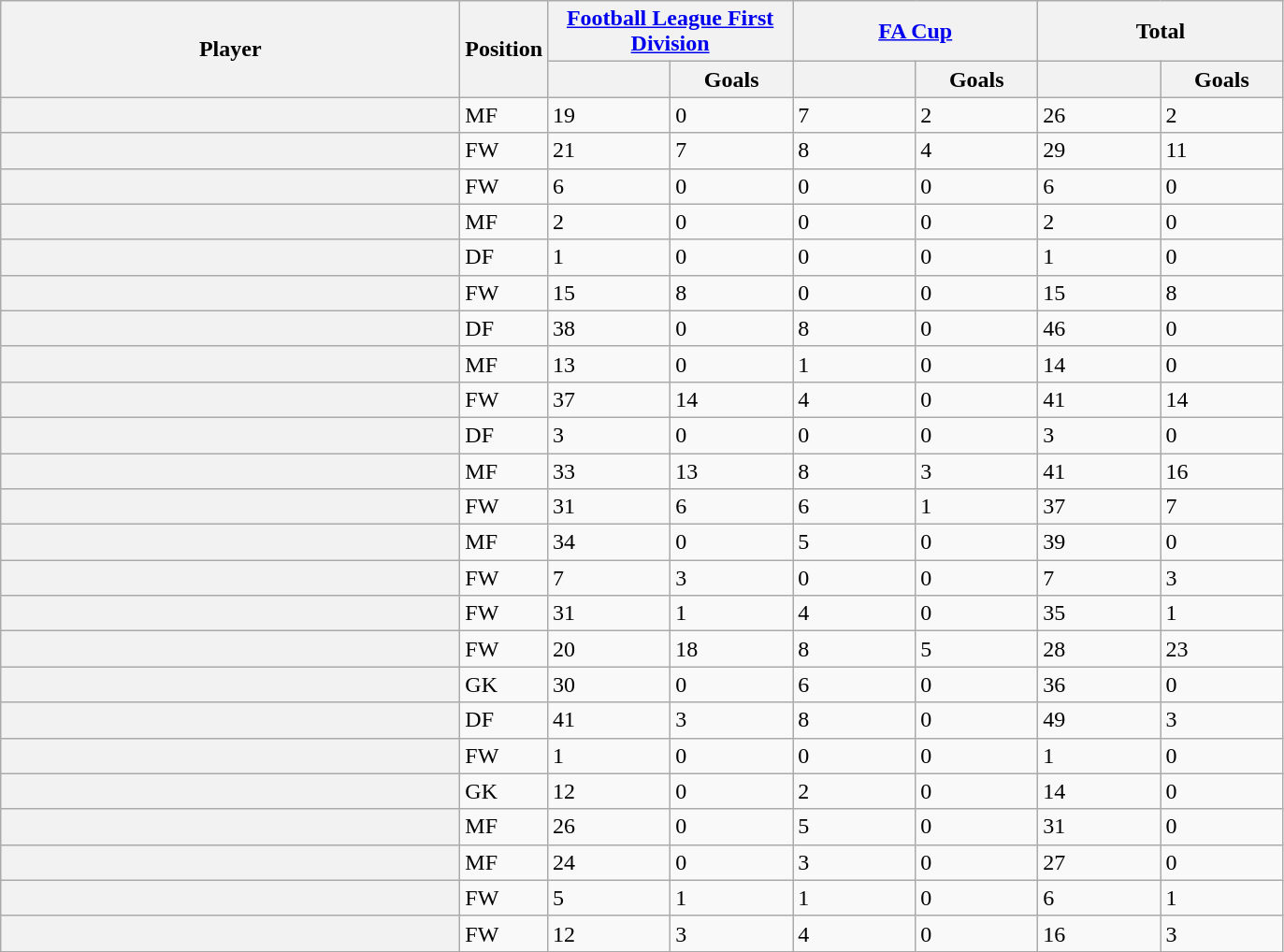<table class="wikitable plainrowheaders sortable">
<tr>
<th rowspan="2" style="width:20em"scope=col>Player</th>
<th rowspan="2" scope="col">Position</th>
<th colspan="2" style="width:10em"scope=col><a href='#'>Football League First Division</a></th>
<th colspan="2" style="width:10em"scope=col><a href='#'>FA Cup</a></th>
<th colspan="2" style="width:10em"scope=col>Total</th>
</tr>
<tr>
<th scope="col" style="width:5em"></th>
<th scope="col" style="width:5em">Goals</th>
<th scope="col" style="width:5em"></th>
<th scope="col" style="width:5em">Goals</th>
<th scope="col" style="width:5em"></th>
<th scope="col" style="width:5em">Goals</th>
</tr>
<tr>
<th scope=row></th>
<td>MF</td>
<td>19</td>
<td>0</td>
<td>7</td>
<td>2</td>
<td>26</td>
<td>2</td>
</tr>
<tr>
<th scope=row></th>
<td>FW</td>
<td>21</td>
<td>7</td>
<td>8</td>
<td>4</td>
<td>29</td>
<td>11</td>
</tr>
<tr>
<th scope=row></th>
<td>FW</td>
<td>6</td>
<td>0</td>
<td>0</td>
<td>0</td>
<td>6</td>
<td>0</td>
</tr>
<tr>
<th scope=row></th>
<td>MF</td>
<td>2</td>
<td>0</td>
<td>0</td>
<td>0</td>
<td>2</td>
<td>0</td>
</tr>
<tr>
<th scope=row></th>
<td>DF</td>
<td>1</td>
<td>0</td>
<td>0</td>
<td>0</td>
<td>1</td>
<td>0</td>
</tr>
<tr>
<th scope=row></th>
<td>FW</td>
<td>15</td>
<td>8</td>
<td>0</td>
<td>0</td>
<td>15</td>
<td>8</td>
</tr>
<tr>
<th scope=row></th>
<td>DF</td>
<td>38</td>
<td>0</td>
<td>8</td>
<td>0</td>
<td>46</td>
<td>0</td>
</tr>
<tr>
<th scope=row></th>
<td>MF</td>
<td>13</td>
<td>0</td>
<td>1</td>
<td>0</td>
<td>14</td>
<td>0</td>
</tr>
<tr>
<th scope=row></th>
<td>FW</td>
<td>37</td>
<td>14</td>
<td>4</td>
<td>0</td>
<td>41</td>
<td>14</td>
</tr>
<tr>
<th scope=row></th>
<td>DF</td>
<td>3</td>
<td>0</td>
<td>0</td>
<td>0</td>
<td>3</td>
<td>0</td>
</tr>
<tr>
<th scope=row></th>
<td>MF</td>
<td>33</td>
<td>13</td>
<td>8</td>
<td>3</td>
<td>41</td>
<td>16</td>
</tr>
<tr>
<th scope=row></th>
<td>FW</td>
<td>31</td>
<td>6</td>
<td>6</td>
<td>1</td>
<td>37</td>
<td>7</td>
</tr>
<tr>
<th scope=row></th>
<td>MF</td>
<td>34</td>
<td>0</td>
<td>5</td>
<td>0</td>
<td>39</td>
<td>0</td>
</tr>
<tr>
<th scope=row></th>
<td>FW</td>
<td>7</td>
<td>3</td>
<td>0</td>
<td>0</td>
<td>7</td>
<td>3</td>
</tr>
<tr>
<th scope=row></th>
<td>FW</td>
<td>31</td>
<td>1</td>
<td>4</td>
<td>0</td>
<td>35</td>
<td>1</td>
</tr>
<tr>
<th scope=row></th>
<td>FW</td>
<td>20</td>
<td>18</td>
<td>8</td>
<td>5</td>
<td>28</td>
<td>23</td>
</tr>
<tr>
<th scope=row></th>
<td>GK</td>
<td>30</td>
<td>0</td>
<td>6</td>
<td>0</td>
<td>36</td>
<td>0</td>
</tr>
<tr>
<th scope=row></th>
<td>DF</td>
<td>41</td>
<td>3</td>
<td>8</td>
<td>0</td>
<td>49</td>
<td>3</td>
</tr>
<tr>
<th scope=row></th>
<td>FW</td>
<td>1</td>
<td>0</td>
<td>0</td>
<td>0</td>
<td>1</td>
<td>0</td>
</tr>
<tr>
<th scope=row></th>
<td>GK</td>
<td>12</td>
<td>0</td>
<td>2</td>
<td>0</td>
<td>14</td>
<td>0</td>
</tr>
<tr>
<th scope=row></th>
<td>MF</td>
<td>26</td>
<td>0</td>
<td>5</td>
<td>0</td>
<td>31</td>
<td>0</td>
</tr>
<tr>
<th scope=row></th>
<td>MF</td>
<td>24</td>
<td>0</td>
<td>3</td>
<td>0</td>
<td>27</td>
<td>0</td>
</tr>
<tr>
<th scope=row></th>
<td>FW</td>
<td>5</td>
<td>1</td>
<td>1</td>
<td>0</td>
<td>6</td>
<td>1</td>
</tr>
<tr>
<th scope=row></th>
<td>FW</td>
<td>12</td>
<td>3</td>
<td>4</td>
<td>0</td>
<td>16</td>
<td>3</td>
</tr>
</table>
